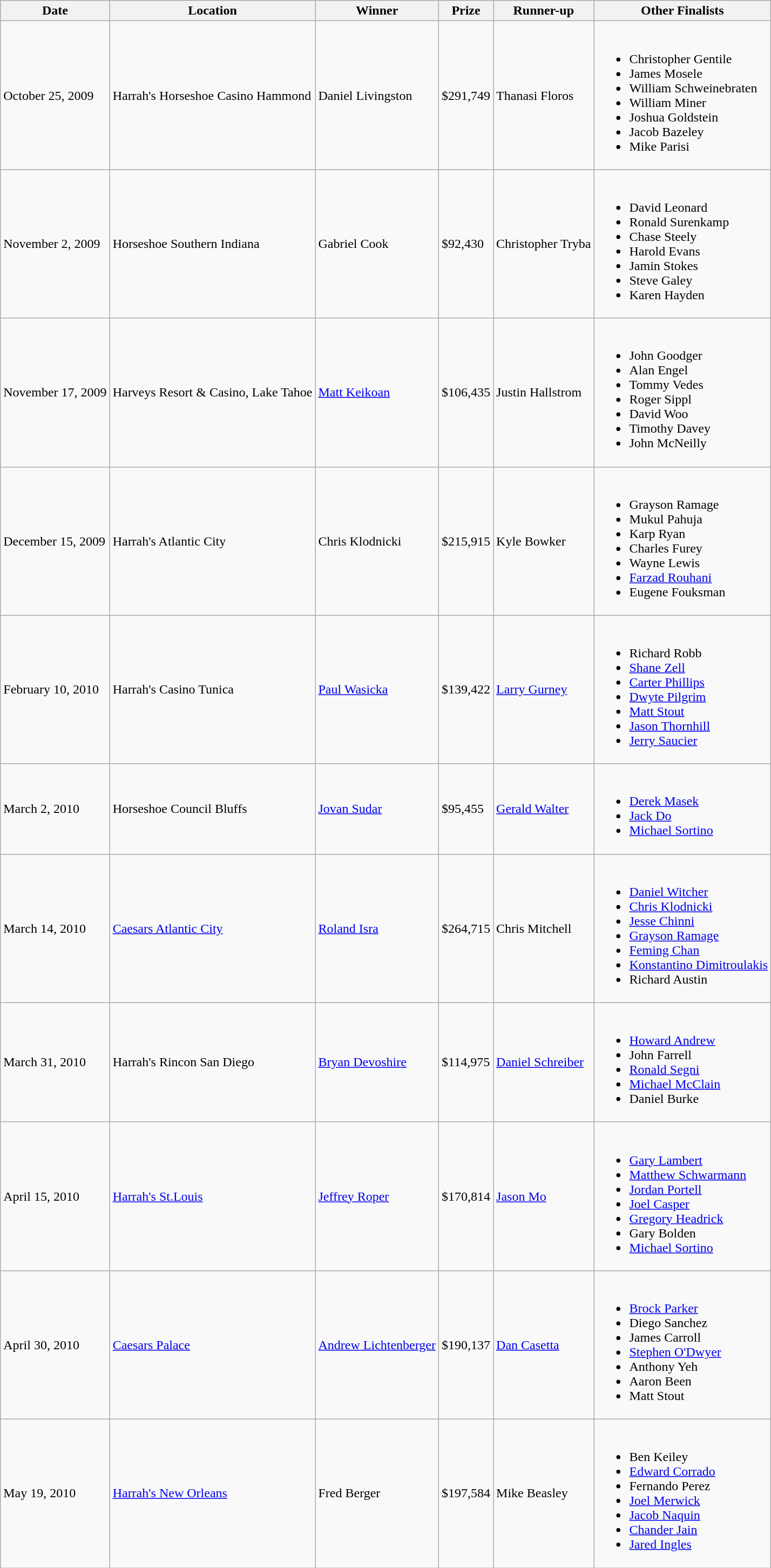<table class="wikitable">
<tr>
<th>Date</th>
<th>Location</th>
<th>Winner</th>
<th>Prize</th>
<th>Runner-up</th>
<th>Other Finalists</th>
</tr>
<tr>
<td>October 25, 2009</td>
<td>Harrah's Horseshoe Casino Hammond</td>
<td>Daniel Livingston</td>
<td>$291,749</td>
<td>Thanasi Floros</td>
<td><br><ul><li>Christopher Gentile</li><li>James Mosele</li><li>William Schweinebraten</li><li>William Miner</li><li>Joshua Goldstein</li><li>Jacob Bazeley</li><li>Mike Parisi</li></ul></td>
</tr>
<tr>
<td>November 2, 2009</td>
<td>Horseshoe Southern Indiana</td>
<td>Gabriel Cook</td>
<td>$92,430</td>
<td>Christopher Tryba</td>
<td><br><ul><li>David Leonard</li><li>Ronald Surenkamp</li><li>Chase Steely</li><li>Harold Evans</li><li>Jamin Stokes</li><li>Steve Galey</li><li>Karen Hayden</li></ul></td>
</tr>
<tr>
<td>November 17, 2009</td>
<td>Harveys Resort & Casino, Lake Tahoe</td>
<td><a href='#'>Matt Keikoan</a></td>
<td>$106,435</td>
<td>Justin Hallstrom</td>
<td><br><ul><li>John Goodger</li><li>Alan Engel</li><li>Tommy Vedes</li><li>Roger Sippl</li><li>David Woo</li><li>Timothy Davey</li><li>John McNeilly</li></ul></td>
</tr>
<tr>
<td>December 15, 2009</td>
<td>Harrah's Atlantic City</td>
<td>Chris Klodnicki</td>
<td>$215,915</td>
<td>Kyle Bowker</td>
<td><br><ul><li>Grayson Ramage</li><li>Mukul Pahuja</li><li>Karp Ryan</li><li>Charles Furey</li><li>Wayne Lewis</li><li><a href='#'>Farzad Rouhani</a></li><li>Eugene Fouksman</li></ul></td>
</tr>
<tr>
<td>February 10, 2010</td>
<td>Harrah's Casino Tunica</td>
<td><a href='#'>Paul Wasicka</a></td>
<td>$139,422</td>
<td><a href='#'>Larry Gurney</a></td>
<td><br><ul><li>Richard Robb</li><li><a href='#'>Shane Zell</a></li><li><a href='#'>Carter Phillips</a></li><li><a href='#'>Dwyte Pilgrim</a></li><li><a href='#'>Matt Stout</a></li><li><a href='#'>Jason Thornhill</a></li><li><a href='#'>Jerry Saucier</a></li></ul></td>
</tr>
<tr>
<td>March 2, 2010</td>
<td>Horseshoe Council Bluffs</td>
<td><a href='#'>Jovan Sudar</a></td>
<td>$95,455</td>
<td><a href='#'>Gerald Walter</a></td>
<td><br><ul><li><a href='#'>Derek Masek</a></li><li><a href='#'>Jack Do</a></li><li><a href='#'>Michael Sortino</a></li></ul></td>
</tr>
<tr>
<td>March 14, 2010</td>
<td><a href='#'>Caesars Atlantic City</a></td>
<td><a href='#'>Roland Isra</a></td>
<td>$264,715</td>
<td>Chris Mitchell</td>
<td><br><ul><li><a href='#'>Daniel Witcher</a></li><li><a href='#'>Chris Klodnicki</a></li><li><a href='#'>Jesse Chinni</a></li><li><a href='#'>Grayson Ramage</a></li><li><a href='#'>Feming Chan</a></li><li><a href='#'>Konstantino Dimitroulakis</a></li><li>Richard Austin</li></ul></td>
</tr>
<tr>
<td>March 31, 2010</td>
<td>Harrah's Rincon San Diego</td>
<td><a href='#'>Bryan Devoshire</a></td>
<td>$114,975</td>
<td><a href='#'>Daniel Schreiber</a></td>
<td><br><ul><li><a href='#'>Howard Andrew</a></li><li>John Farrell</li><li><a href='#'>Ronald Segni</a></li><li><a href='#'>Michael McClain</a></li><li>Daniel Burke</li></ul></td>
</tr>
<tr>
<td>April 15, 2010</td>
<td><a href='#'>Harrah's St.Louis</a></td>
<td><a href='#'>Jeffrey Roper</a></td>
<td>$170,814</td>
<td><a href='#'>Jason Mo</a></td>
<td><br><ul><li><a href='#'>Gary Lambert</a></li><li><a href='#'>Matthew Schwarmann</a></li><li><a href='#'>Jordan Portell</a></li><li><a href='#'>Joel Casper</a></li><li><a href='#'>Gregory Headrick</a></li><li>Gary Bolden</li><li><a href='#'>Michael Sortino</a></li></ul></td>
</tr>
<tr>
<td>April 30, 2010</td>
<td><a href='#'>Caesars Palace</a></td>
<td><a href='#'>Andrew Lichtenberger</a></td>
<td>$190,137</td>
<td><a href='#'>Dan Casetta</a></td>
<td><br><ul><li><a href='#'>Brock Parker</a></li><li>Diego Sanchez</li><li>James Carroll</li><li><a href='#'>Stephen O'Dwyer</a></li><li>Anthony Yeh</li><li>Aaron Been</li><li>Matt Stout</li></ul></td>
</tr>
<tr>
<td>May 19, 2010</td>
<td><a href='#'>Harrah's New Orleans</a></td>
<td>Fred Berger</td>
<td>$197,584</td>
<td>Mike Beasley</td>
<td><br><ul><li>Ben Keiley</li><li><a href='#'>Edward Corrado</a></li><li>Fernando Perez</li><li><a href='#'>Joel Merwick</a></li><li><a href='#'>Jacob Naquin</a></li><li><a href='#'>Chander Jain</a></li><li><a href='#'>Jared Ingles</a></li></ul></td>
</tr>
</table>
